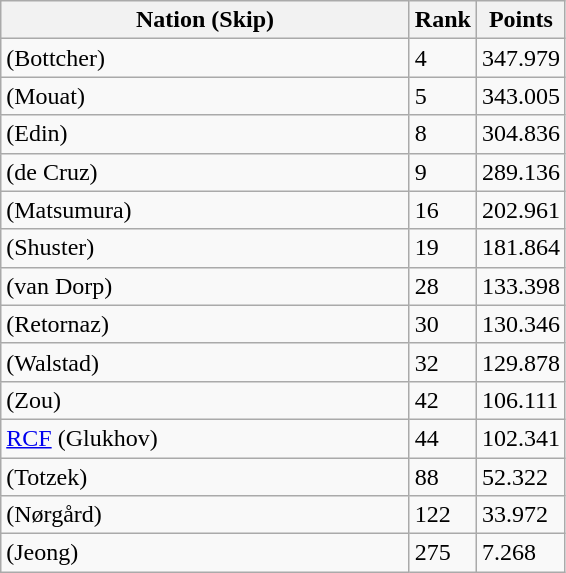<table class="wikitable">
<tr>
<th width=265>Nation (Skip)</th>
<th width=15>Rank</th>
<th width=15>Points</th>
</tr>
<tr>
<td> (Bottcher)</td>
<td>4</td>
<td>347.979</td>
</tr>
<tr>
<td> (Mouat)</td>
<td>5</td>
<td>343.005</td>
</tr>
<tr>
<td> (Edin)</td>
<td>8</td>
<td>304.836</td>
</tr>
<tr>
<td> (de Cruz)</td>
<td>9</td>
<td>289.136</td>
</tr>
<tr>
<td> (Matsumura)</td>
<td>16</td>
<td>202.961</td>
</tr>
<tr>
<td> (Shuster)</td>
<td>19</td>
<td>181.864</td>
</tr>
<tr>
<td> (van Dorp)</td>
<td>28</td>
<td>133.398</td>
</tr>
<tr>
<td> (Retornaz)</td>
<td>30</td>
<td>130.346</td>
</tr>
<tr>
<td> (Walstad)</td>
<td>32</td>
<td>129.878</td>
</tr>
<tr>
<td> (Zou)</td>
<td>42</td>
<td>106.111</td>
</tr>
<tr>
<td> <a href='#'>RCF</a> (Glukhov)</td>
<td>44</td>
<td>102.341</td>
</tr>
<tr>
<td> (Totzek)</td>
<td>88</td>
<td>52.322</td>
</tr>
<tr>
<td> (Nørgård)</td>
<td>122</td>
<td>33.972</td>
</tr>
<tr>
<td> (Jeong)</td>
<td>275</td>
<td>7.268</td>
</tr>
</table>
